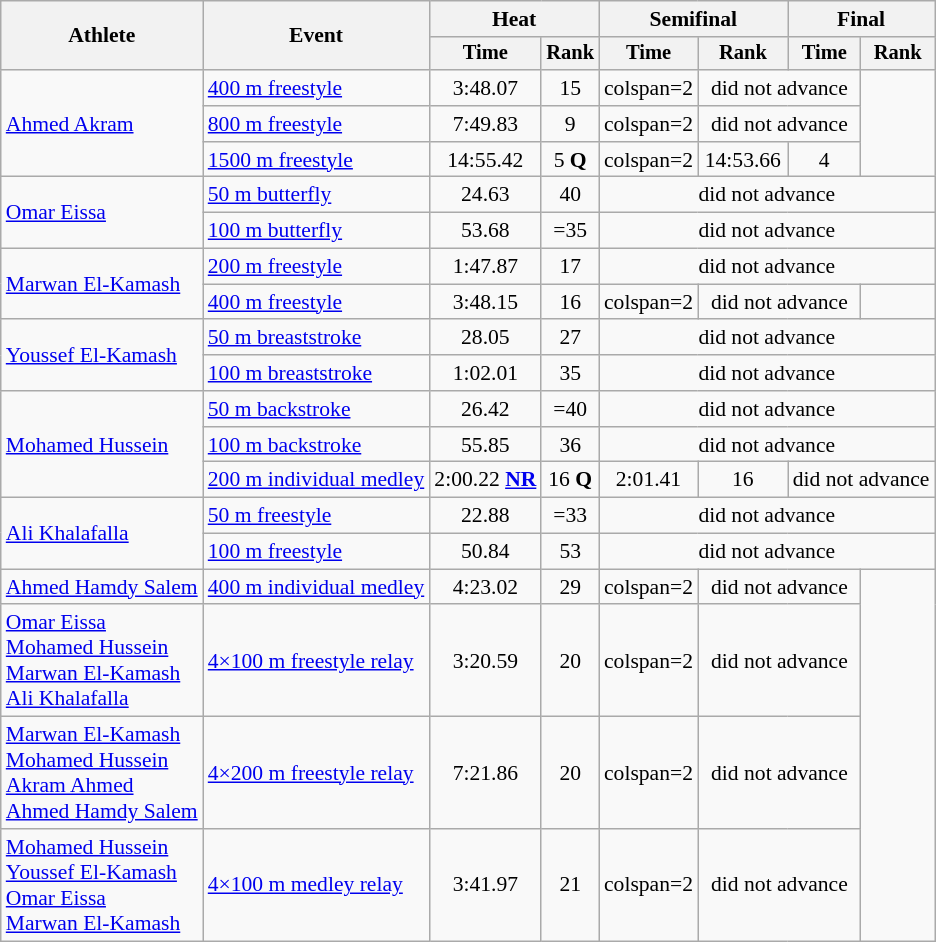<table class=wikitable style="font-size:90%">
<tr>
<th rowspan="2">Athlete</th>
<th rowspan="2">Event</th>
<th colspan="2">Heat</th>
<th colspan="2">Semifinal</th>
<th colspan="2">Final</th>
</tr>
<tr style="font-size:95%">
<th>Time</th>
<th>Rank</th>
<th>Time</th>
<th>Rank</th>
<th>Time</th>
<th>Rank</th>
</tr>
<tr align=center>
<td align=left rowspan=3><a href='#'>Ahmed Akram</a></td>
<td align=left><a href='#'>400 m freestyle</a></td>
<td>3:48.07</td>
<td>15</td>
<td>colspan=2 </td>
<td colspan=2>did not advance</td>
</tr>
<tr align=center>
<td align=left><a href='#'>800 m freestyle</a></td>
<td>7:49.83</td>
<td>9</td>
<td>colspan=2 </td>
<td colspan=2>did not advance</td>
</tr>
<tr align=center>
<td align=left><a href='#'>1500 m freestyle</a></td>
<td>14:55.42</td>
<td>5 <strong>Q</strong></td>
<td>colspan=2 </td>
<td>14:53.66</td>
<td>4</td>
</tr>
<tr align=center>
<td align=left rowspan=2><a href='#'>Omar Eissa</a></td>
<td align=left><a href='#'>50 m butterfly</a></td>
<td>24.63</td>
<td>40</td>
<td colspan=4>did not advance</td>
</tr>
<tr align=center>
<td align=left><a href='#'>100 m butterfly</a></td>
<td>53.68</td>
<td>=35</td>
<td colspan=4>did not advance</td>
</tr>
<tr align=center>
<td align=left rowspan=2><a href='#'>Marwan El-Kamash</a></td>
<td align=left><a href='#'>200 m freestyle</a></td>
<td>1:47.87</td>
<td>17</td>
<td colspan=4>did not advance</td>
</tr>
<tr align=center>
<td align=left><a href='#'>400 m freestyle</a></td>
<td>3:48.15</td>
<td>16</td>
<td>colspan=2 </td>
<td colspan=2>did not advance</td>
</tr>
<tr align=center>
<td align=left rowspan=2><a href='#'>Youssef El-Kamash</a></td>
<td align=left><a href='#'>50 m breaststroke</a></td>
<td>28.05</td>
<td>27</td>
<td colspan=4>did not advance</td>
</tr>
<tr align=center>
<td align=left><a href='#'>100 m breaststroke</a></td>
<td>1:02.01</td>
<td>35</td>
<td colspan=4>did not advance</td>
</tr>
<tr align=center>
<td align=left rowspan=3><a href='#'>Mohamed Hussein</a></td>
<td align=left><a href='#'>50 m backstroke</a></td>
<td>26.42</td>
<td>=40</td>
<td colspan=4>did not advance</td>
</tr>
<tr align=center>
<td align=left><a href='#'>100 m backstroke</a></td>
<td>55.85</td>
<td>36</td>
<td colspan=4>did not advance</td>
</tr>
<tr align=center>
<td align=left><a href='#'>200 m individual medley</a></td>
<td>2:00.22 <strong><a href='#'>NR</a></strong></td>
<td>16 <strong>Q</strong></td>
<td>2:01.41</td>
<td>16</td>
<td colspan=2>did not advance</td>
</tr>
<tr align=center>
<td align=left rowspan=2><a href='#'>Ali Khalafalla</a></td>
<td align=left><a href='#'>50 m freestyle</a></td>
<td>22.88</td>
<td>=33</td>
<td colspan=4>did not advance</td>
</tr>
<tr align=center>
<td align=left><a href='#'>100 m freestyle</a></td>
<td>50.84</td>
<td>53</td>
<td colspan=4>did not advance</td>
</tr>
<tr align=center>
<td align=left><a href='#'>Ahmed Hamdy Salem</a></td>
<td align=left><a href='#'>400 m individual medley</a></td>
<td>4:23.02</td>
<td>29</td>
<td>colspan=2 </td>
<td colspan=2>did not advance</td>
</tr>
<tr align=center>
<td align=left><a href='#'>Omar Eissa</a><br><a href='#'>Mohamed Hussein</a><br><a href='#'>Marwan El-Kamash</a><br><a href='#'>Ali Khalafalla</a></td>
<td align=left><a href='#'>4×100 m freestyle relay</a></td>
<td>3:20.59</td>
<td>20</td>
<td>colspan=2 </td>
<td colspan=2>did not advance</td>
</tr>
<tr align=center>
<td align=left><a href='#'>Marwan El-Kamash</a><br><a href='#'>Mohamed Hussein</a><br><a href='#'>Akram Ahmed</a><br><a href='#'>Ahmed Hamdy Salem</a></td>
<td align=left><a href='#'>4×200 m freestyle relay</a></td>
<td>7:21.86</td>
<td>20</td>
<td>colspan=2 </td>
<td colspan=2>did not advance</td>
</tr>
<tr align=center>
<td align=left><a href='#'>Mohamed Hussein</a><br><a href='#'>Youssef El-Kamash</a><br><a href='#'>Omar Eissa</a><br><a href='#'>Marwan El-Kamash</a></td>
<td align=left><a href='#'>4×100 m medley relay</a></td>
<td>3:41.97</td>
<td>21</td>
<td>colspan=2 </td>
<td colspan=2>did not advance</td>
</tr>
</table>
